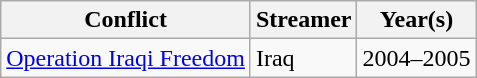<table class=wikitable>
<tr>
<th>Conflict</th>
<th>Streamer</th>
<th>Year(s)</th>
</tr>
<tr>
<td><a href='#'>Operation Iraqi Freedom</a></td>
<td>Iraq</td>
<td>2004–2005</td>
</tr>
</table>
